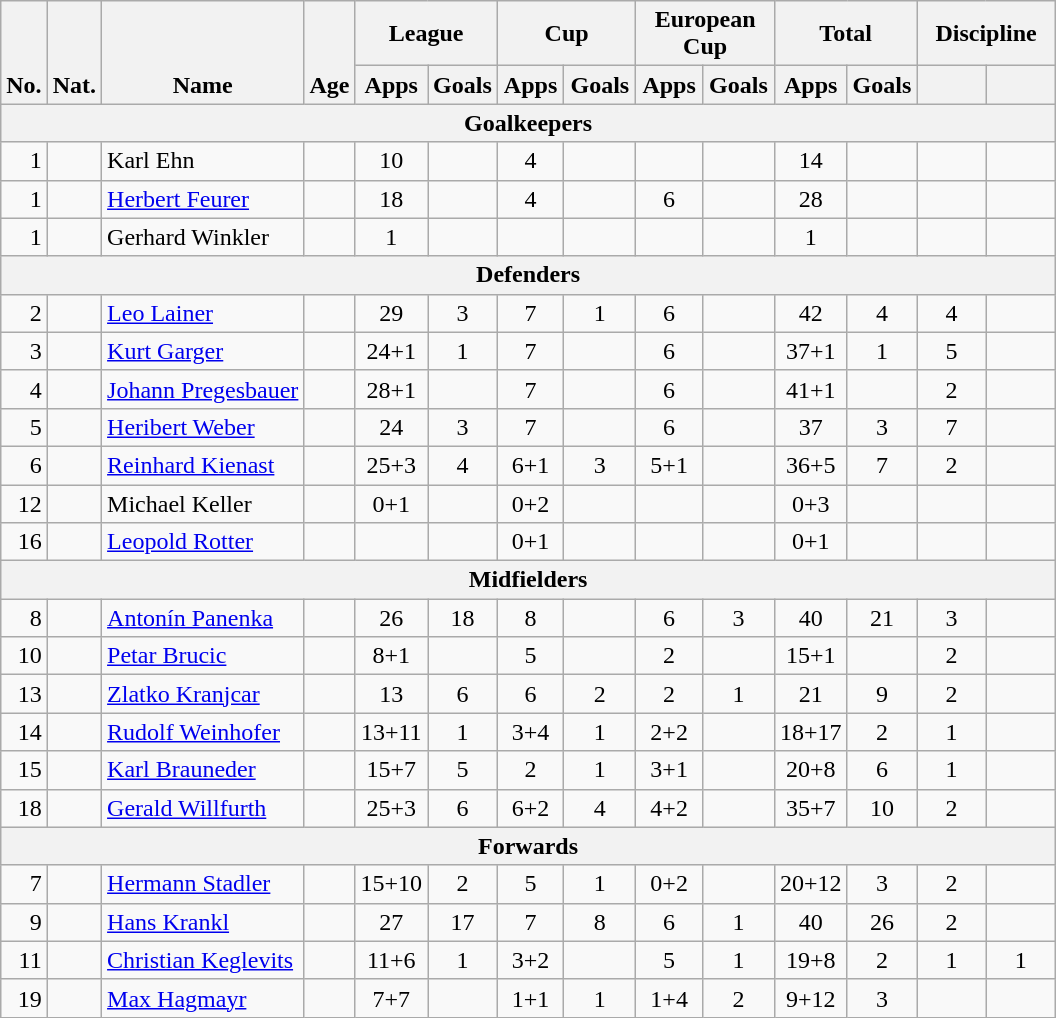<table class="wikitable" style="text-align:center">
<tr>
<th rowspan="2" valign="bottom">No.</th>
<th rowspan="2" valign="bottom">Nat.</th>
<th rowspan="2" valign="bottom">Name</th>
<th rowspan="2" valign="bottom">Age</th>
<th colspan="2" width="85">League</th>
<th colspan="2" width="85">Cup</th>
<th colspan="2" width="85">European Cup</th>
<th colspan="2" width="85">Total</th>
<th colspan="2" width="85">Discipline</th>
</tr>
<tr>
<th>Apps</th>
<th>Goals</th>
<th>Apps</th>
<th>Goals</th>
<th>Apps</th>
<th>Goals</th>
<th>Apps</th>
<th>Goals</th>
<th></th>
<th></th>
</tr>
<tr>
<th colspan=15>Goalkeepers</th>
</tr>
<tr>
<td align="right">1</td>
<td></td>
<td align="left">Karl Ehn</td>
<td></td>
<td>10</td>
<td></td>
<td>4</td>
<td></td>
<td></td>
<td></td>
<td>14</td>
<td></td>
<td></td>
<td></td>
</tr>
<tr>
<td align="right">1</td>
<td></td>
<td align="left"><a href='#'>Herbert Feurer</a></td>
<td></td>
<td>18</td>
<td></td>
<td>4</td>
<td></td>
<td>6</td>
<td></td>
<td>28</td>
<td></td>
<td></td>
<td></td>
</tr>
<tr>
<td align="right">1</td>
<td></td>
<td align="left">Gerhard Winkler</td>
<td></td>
<td>1</td>
<td></td>
<td></td>
<td></td>
<td></td>
<td></td>
<td>1</td>
<td></td>
<td></td>
<td></td>
</tr>
<tr>
<th colspan=15>Defenders</th>
</tr>
<tr>
<td align="right">2</td>
<td></td>
<td align="left"><a href='#'>Leo Lainer</a></td>
<td></td>
<td>29</td>
<td>3</td>
<td>7</td>
<td>1</td>
<td>6</td>
<td></td>
<td>42</td>
<td>4</td>
<td>4</td>
<td></td>
</tr>
<tr>
<td align="right">3</td>
<td></td>
<td align="left"><a href='#'>Kurt Garger</a></td>
<td></td>
<td>24+1</td>
<td>1</td>
<td>7</td>
<td></td>
<td>6</td>
<td></td>
<td>37+1</td>
<td>1</td>
<td>5</td>
<td></td>
</tr>
<tr>
<td align="right">4</td>
<td></td>
<td align="left"><a href='#'>Johann Pregesbauer</a></td>
<td></td>
<td>28+1</td>
<td></td>
<td>7</td>
<td></td>
<td>6</td>
<td></td>
<td>41+1</td>
<td></td>
<td>2</td>
<td></td>
</tr>
<tr>
<td align="right">5</td>
<td></td>
<td align="left"><a href='#'>Heribert Weber</a></td>
<td></td>
<td>24</td>
<td>3</td>
<td>7</td>
<td></td>
<td>6</td>
<td></td>
<td>37</td>
<td>3</td>
<td>7</td>
<td></td>
</tr>
<tr>
<td align="right">6</td>
<td></td>
<td align="left"><a href='#'>Reinhard Kienast</a></td>
<td></td>
<td>25+3</td>
<td>4</td>
<td>6+1</td>
<td>3</td>
<td>5+1</td>
<td></td>
<td>36+5</td>
<td>7</td>
<td>2</td>
<td></td>
</tr>
<tr>
<td align="right">12</td>
<td></td>
<td align="left">Michael Keller</td>
<td></td>
<td>0+1</td>
<td></td>
<td>0+2</td>
<td></td>
<td></td>
<td></td>
<td>0+3</td>
<td></td>
<td></td>
<td></td>
</tr>
<tr>
<td align="right">16</td>
<td></td>
<td align="left"><a href='#'>Leopold Rotter</a></td>
<td></td>
<td></td>
<td></td>
<td>0+1</td>
<td></td>
<td></td>
<td></td>
<td>0+1</td>
<td></td>
<td></td>
<td></td>
</tr>
<tr>
<th colspan=15>Midfielders</th>
</tr>
<tr>
<td align="right">8</td>
<td></td>
<td align="left"><a href='#'>Antonín Panenka</a></td>
<td></td>
<td>26</td>
<td>18</td>
<td>8</td>
<td></td>
<td>6</td>
<td>3</td>
<td>40</td>
<td>21</td>
<td>3</td>
<td></td>
</tr>
<tr>
<td align="right">10</td>
<td></td>
<td align="left"><a href='#'>Petar Brucic</a></td>
<td></td>
<td>8+1</td>
<td></td>
<td>5</td>
<td></td>
<td>2</td>
<td></td>
<td>15+1</td>
<td></td>
<td>2</td>
<td></td>
</tr>
<tr>
<td align="right">13</td>
<td></td>
<td align="left"><a href='#'>Zlatko Kranjcar</a></td>
<td></td>
<td>13</td>
<td>6</td>
<td>6</td>
<td>2</td>
<td>2</td>
<td>1</td>
<td>21</td>
<td>9</td>
<td>2</td>
<td></td>
</tr>
<tr>
<td align="right">14</td>
<td></td>
<td align="left"><a href='#'>Rudolf Weinhofer</a></td>
<td></td>
<td>13+11</td>
<td>1</td>
<td>3+4</td>
<td>1</td>
<td>2+2</td>
<td></td>
<td>18+17</td>
<td>2</td>
<td>1</td>
<td></td>
</tr>
<tr>
<td align="right">15</td>
<td></td>
<td align="left"><a href='#'>Karl Brauneder</a></td>
<td></td>
<td>15+7</td>
<td>5</td>
<td>2</td>
<td>1</td>
<td>3+1</td>
<td></td>
<td>20+8</td>
<td>6</td>
<td>1</td>
<td></td>
</tr>
<tr>
<td align="right">18</td>
<td></td>
<td align="left"><a href='#'>Gerald Willfurth</a></td>
<td></td>
<td>25+3</td>
<td>6</td>
<td>6+2</td>
<td>4</td>
<td>4+2</td>
<td></td>
<td>35+7</td>
<td>10</td>
<td>2</td>
<td></td>
</tr>
<tr>
<th colspan=15>Forwards</th>
</tr>
<tr>
<td align="right">7</td>
<td></td>
<td align="left"><a href='#'>Hermann Stadler</a></td>
<td></td>
<td>15+10</td>
<td>2</td>
<td>5</td>
<td>1</td>
<td>0+2</td>
<td></td>
<td>20+12</td>
<td>3</td>
<td>2</td>
<td></td>
</tr>
<tr>
<td align="right">9</td>
<td></td>
<td align="left"><a href='#'>Hans Krankl</a></td>
<td></td>
<td>27</td>
<td>17</td>
<td>7</td>
<td>8</td>
<td>6</td>
<td>1</td>
<td>40</td>
<td>26</td>
<td>2</td>
<td></td>
</tr>
<tr>
<td align="right">11</td>
<td></td>
<td align="left"><a href='#'>Christian Keglevits</a></td>
<td></td>
<td>11+6</td>
<td>1</td>
<td>3+2</td>
<td></td>
<td>5</td>
<td>1</td>
<td>19+8</td>
<td>2</td>
<td>1</td>
<td>1</td>
</tr>
<tr>
<td align="right">19</td>
<td></td>
<td align="left"><a href='#'>Max Hagmayr</a></td>
<td></td>
<td>7+7</td>
<td></td>
<td>1+1</td>
<td>1</td>
<td>1+4</td>
<td>2</td>
<td>9+12</td>
<td>3</td>
<td></td>
<td></td>
</tr>
</table>
